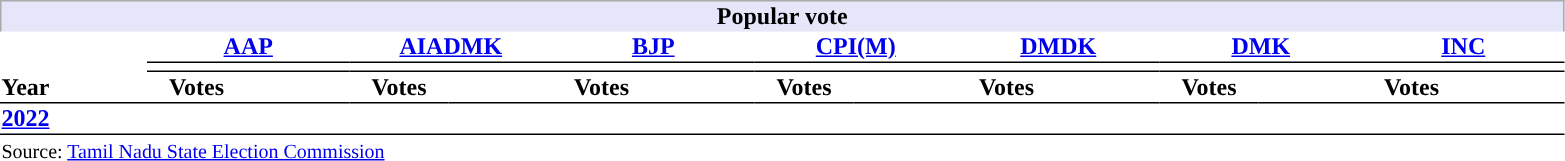<table style="text-align: center; border-spacing: 0;">
<tr>
<th colspan="15" style="background: lavender; border-top:1px #aaa solid; border-right:1px #aaa solid; border-bottom:none; border-left:1px #aaa solid">Popular vote</th>
</tr>
<tr>
<th rowspan="3" style="width:6em; text-align:left; vertical-align:bottom; border-bottom:1px solid black;">Year</th>
<th colspan="2" style="text-align:center; border-bottom:0.25px solid black;"><a href='#'>AAP</a></th>
<th colspan="2" style="text-align:center; border-bottom:0.25px solid black;"><a href='#'>AIADMK</a></th>
<th colspan="2" style="text-align:center; border-bottom:0.25px solid black;"><a href='#'>BJP</a></th>
<th colspan="2" style="text-align:center; border-bottom:0.25px solid black;"><a href='#'>CPI(M)</a></th>
<th colspan="2" style="text-align:center; border-bottom:0.25px solid black;"><a href='#'>DMDK</a></th>
<th colspan="2" style="text-align:center; border-bottom:0.25px solid black;"><a href='#'>DMK</a></th>
<th colspan="2" style="text-align:center; border-bottom:0.25px solid black;"><a href='#'>INC</a></th>
</tr>
<tr style="height:6px;">
<th colspan="2" style="border-bottom:0.25px solid black; background:"></th>
<th colspan="2" style="border-bottom:0.25px solid black; background:"></th>
<th colspan="2" style="border-bottom:0.25px solid black; background:"></th>
<th colspan="2" style="border-bottom:0.25px solid black; background:"></th>
<th colspan="2" style="border-bottom:0.25px solid black; background:"></th>
<th colspan="2" style="border-bottom:0.25px solid black; background:"></th>
<th colspan="2" style="border-bottom:0.25px solid black; background:"></th>
</tr>
<tr>
<th scope="col" style="width:4em; border-bottom:1px solid black;">Votes</th>
<th scope="col" style="width:4em; border-bottom:1px solid black; padding-right:0.25em;"></th>
<th scope="col" style="width:4em; border-bottom:1px solid black;">Votes</th>
<th scope="col" style="width:4em; border-bottom:1px solid black; padding-right:0.25em;"></th>
<th scope="col" style="width:4em; border-bottom:1px solid black;">Votes</th>
<th scope="col" style="width:4em; border-bottom:1px solid black; padding-right:0.25em;"></th>
<th scope="col" style="width:4em; border-bottom:1px solid black;">Votes</th>
<th scope="col" style="width:4em; border-bottom:1px solid black; padding-right:0.25em;"></th>
<th scope="col" style="width:4em; border-bottom:1px solid black;">Votes</th>
<th scope="col" style="width:4em; border-bottom:1px solid black; padding-right:0.25em;"></th>
<th scope="col" style="width:4em; border-bottom:1px solid black;">Votes</th>
<th scope="col" style="width:4em; border-bottom:1px solid black; padding-right:0.25em;"></th>
<th scope="col" style="width:4em; border-bottom:1px solid black;">Votes</th>
<th scope="col" style="width:4em; border-bottom:1px solid black; padding-right:0.25em;"></th>
</tr>
<tr>
<th style="text-align:left;"><a href='#'>2022</a></th>
<td></td>
<td></td>
<td></td>
<td></td>
<td></td>
<td></td>
<td></td>
<td></td>
<td></td>
<td></td>
<td></td>
<td></td>
<td></td>
<td></td>
</tr>
<tr>
<td colspan="15" style="text-align: left; border-top:1px solid black;"><small>Source: <a href='#'>Tamil Nadu State Election Commission</a></small></td>
</tr>
</table>
